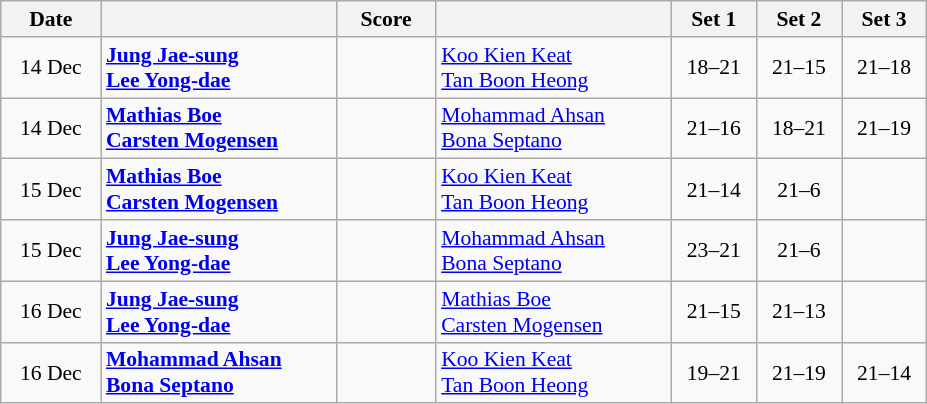<table class="wikitable" style="text-align: center; font-size:90% ">
<tr>
<th width="60">Date</th>
<th align="right" width="150"></th>
<th width="60">Score</th>
<th align="left" width="150"></th>
<th width="50">Set 1</th>
<th width="50">Set 2</th>
<th width="50">Set 3</th>
</tr>
<tr>
<td>14 Dec</td>
<td align=left><strong> <a href='#'>Jung Jae-sung</a><br> <a href='#'>Lee Yong-dae</a></strong></td>
<td align=center></td>
<td align=left> <a href='#'>Koo Kien Keat</a><br> <a href='#'>Tan Boon Heong</a></td>
<td>18–21</td>
<td>21–15</td>
<td>21–18</td>
</tr>
<tr>
<td>14 Dec</td>
<td align=left><strong> <a href='#'>Mathias Boe</a><br> <a href='#'>Carsten Mogensen</a></strong></td>
<td align=center></td>
<td align=left> <a href='#'>Mohammad Ahsan</a><br> <a href='#'>Bona Septano</a></td>
<td>21–16</td>
<td>18–21</td>
<td>21–19</td>
</tr>
<tr>
<td>15 Dec</td>
<td align=left><strong> <a href='#'>Mathias Boe</a><br> <a href='#'>Carsten Mogensen</a></strong></td>
<td align=center></td>
<td align=left> <a href='#'>Koo Kien Keat</a><br> <a href='#'>Tan Boon Heong</a></td>
<td>21–14</td>
<td>21–6</td>
<td></td>
</tr>
<tr>
<td>15 Dec</td>
<td align=left><strong> <a href='#'>Jung Jae-sung</a><br> <a href='#'>Lee Yong-dae</a></strong></td>
<td align=center></td>
<td align=left> <a href='#'>Mohammad Ahsan</a><br> <a href='#'>Bona Septano</a></td>
<td>23–21</td>
<td>21–6</td>
<td></td>
</tr>
<tr>
<td>16 Dec</td>
<td align=left><strong> <a href='#'>Jung Jae-sung</a><br> <a href='#'>Lee Yong-dae</a></strong></td>
<td align=center></td>
<td align=left> <a href='#'>Mathias Boe</a><br> <a href='#'>Carsten Mogensen</a></td>
<td>21–15</td>
<td>21–13</td>
<td></td>
</tr>
<tr>
<td>16 Dec</td>
<td align=left><strong> <a href='#'>Mohammad Ahsan</a><br> <a href='#'>Bona Septano</a></strong></td>
<td align=center></td>
<td align=left> <a href='#'>Koo Kien Keat</a><br> <a href='#'>Tan Boon Heong</a></td>
<td>19–21</td>
<td>21–19</td>
<td>21–14</td>
</tr>
</table>
